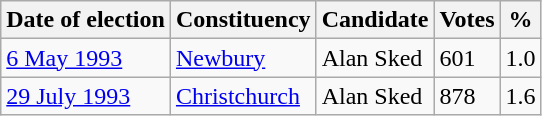<table class="wikitable">
<tr>
<th>Date of election</th>
<th>Constituency</th>
<th>Candidate</th>
<th>Votes</th>
<th>%</th>
</tr>
<tr>
<td><a href='#'>6 May 1993</a></td>
<td><a href='#'>Newbury</a></td>
<td>Alan Sked</td>
<td>601</td>
<td>1.0</td>
</tr>
<tr>
<td><a href='#'>29 July 1993</a></td>
<td><a href='#'>Christchurch</a></td>
<td>Alan Sked</td>
<td>878</td>
<td>1.6</td>
</tr>
</table>
